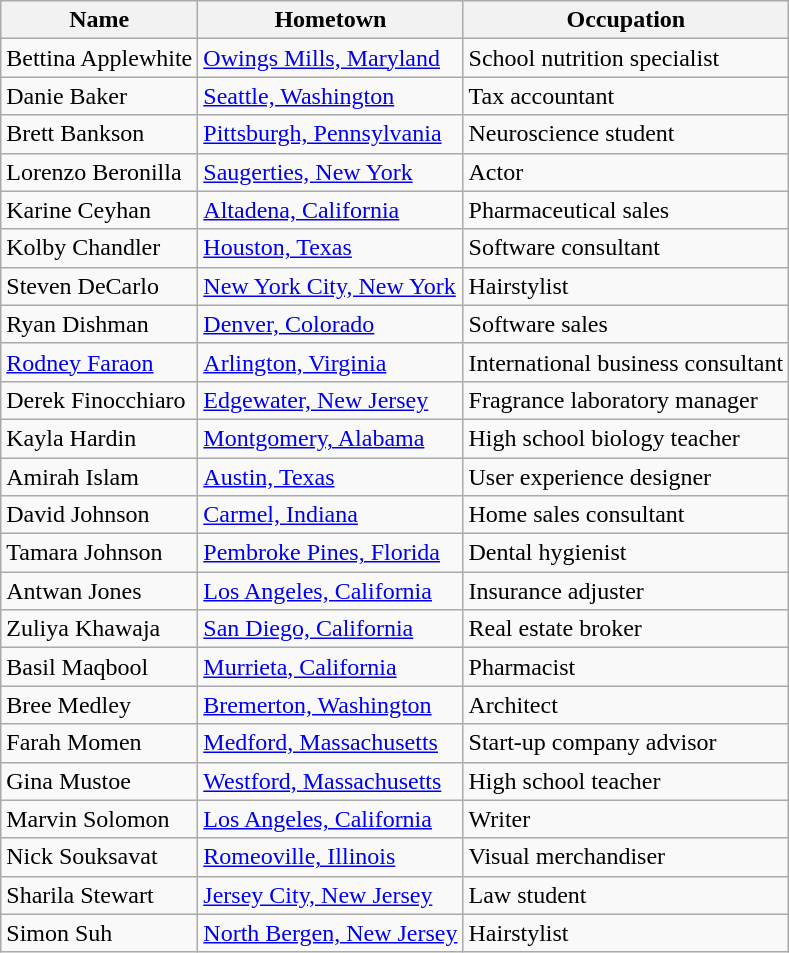<table class="wikitable sortable">
<tr>
<th>Name</th>
<th>Hometown</th>
<th>Occupation</th>
</tr>
<tr>
<td>Bettina Applewhite</td>
<td><a href='#'>Owings Mills, Maryland</a></td>
<td>School nutrition specialist</td>
</tr>
<tr>
<td>Danie Baker</td>
<td><a href='#'>Seattle, Washington</a></td>
<td>Tax accountant</td>
</tr>
<tr>
<td>Brett Bankson</td>
<td><a href='#'>Pittsburgh, Pennsylvania</a></td>
<td>Neuroscience student</td>
</tr>
<tr>
<td>Lorenzo Beronilla</td>
<td><a href='#'>Saugerties, New York</a></td>
<td>Actor</td>
</tr>
<tr>
<td>Karine Ceyhan</td>
<td><a href='#'>Altadena, California</a></td>
<td>Pharmaceutical sales</td>
</tr>
<tr>
<td>Kolby Chandler</td>
<td><a href='#'>Houston, Texas</a></td>
<td>Software consultant</td>
</tr>
<tr>
<td>Steven DeCarlo</td>
<td><a href='#'>New York City, New York</a></td>
<td>Hairstylist</td>
</tr>
<tr>
<td>Ryan Dishman</td>
<td><a href='#'>Denver, Colorado</a></td>
<td>Software sales</td>
</tr>
<tr>
<td><a href='#'>Rodney Faraon</a></td>
<td><a href='#'>Arlington, Virginia</a></td>
<td>International business consultant</td>
</tr>
<tr>
<td>Derek Finocchiaro</td>
<td><a href='#'>Edgewater, New Jersey</a></td>
<td>Fragrance laboratory manager</td>
</tr>
<tr>
<td>Kayla Hardin</td>
<td><a href='#'>Montgomery, Alabama</a></td>
<td>High school biology teacher</td>
</tr>
<tr>
<td>Amirah Islam</td>
<td><a href='#'>Austin, Texas</a></td>
<td>User experience designer</td>
</tr>
<tr>
<td>David Johnson</td>
<td><a href='#'>Carmel, Indiana</a></td>
<td>Home sales consultant</td>
</tr>
<tr>
<td>Tamara Johnson</td>
<td><a href='#'>Pembroke Pines, Florida</a></td>
<td>Dental hygienist</td>
</tr>
<tr>
<td>Antwan Jones</td>
<td><a href='#'>Los Angeles, California</a></td>
<td>Insurance adjuster</td>
</tr>
<tr>
<td>Zuliya Khawaja</td>
<td><a href='#'>San Diego, California</a></td>
<td>Real estate broker</td>
</tr>
<tr>
<td>Basil Maqbool</td>
<td><a href='#'>Murrieta, California</a></td>
<td>Pharmacist</td>
</tr>
<tr>
<td>Bree Medley</td>
<td><a href='#'>Bremerton, Washington</a></td>
<td>Architect</td>
</tr>
<tr>
<td>Farah Momen</td>
<td><a href='#'>Medford, Massachusetts</a></td>
<td>Start-up company advisor</td>
</tr>
<tr>
<td>Gina Mustoe</td>
<td><a href='#'>Westford, Massachusetts</a></td>
<td>High school teacher</td>
</tr>
<tr>
<td>Marvin Solomon</td>
<td><a href='#'>Los Angeles, California</a></td>
<td>Writer</td>
</tr>
<tr>
<td>Nick Souksavat</td>
<td><a href='#'>Romeoville, Illinois</a></td>
<td>Visual merchandiser</td>
</tr>
<tr>
<td>Sharila Stewart</td>
<td><a href='#'>Jersey City, New Jersey</a></td>
<td>Law student</td>
</tr>
<tr>
<td>Simon Suh</td>
<td><a href='#'>North Bergen, New Jersey</a></td>
<td>Hairstylist</td>
</tr>
</table>
